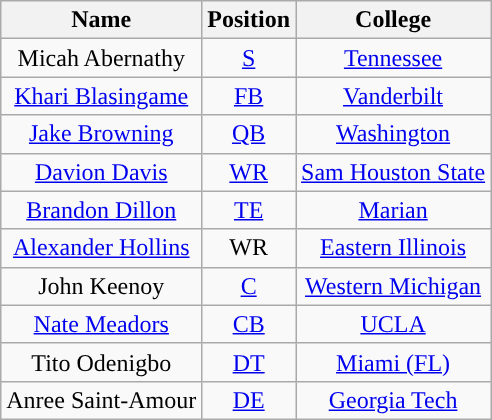<table class="wikitable" style="text-align:center">
<tr>
<th>Name</th>
<th>Position</th>
<th>College</th>
</tr>
<tr>
<td>Micah Abernathy</td>
<td><a href='#'>S</a></td>
<td><a href='#'>Tennessee</a></td>
</tr>
<tr>
<td><a href='#'>Khari Blasingame</a></td>
<td><a href='#'>FB</a></td>
<td><a href='#'>Vanderbilt</a></td>
</tr>
<tr>
<td><a href='#'>Jake Browning</a></td>
<td><a href='#'>QB</a></td>
<td><a href='#'>Washington</a></td>
</tr>
<tr>
<td><a href='#'>Davion Davis</a></td>
<td><a href='#'>WR</a></td>
<td><a href='#'>Sam Houston State</a></td>
</tr>
<tr>
<td><a href='#'>Brandon Dillon</a></td>
<td><a href='#'>TE</a></td>
<td><a href='#'>Marian</a></td>
</tr>
<tr>
<td><a href='#'>Alexander Hollins</a></td>
<td>WR</td>
<td><a href='#'>Eastern Illinois</a></td>
</tr>
<tr>
<td>John Keenoy</td>
<td><a href='#'>C</a></td>
<td><a href='#'>Western Michigan</a></td>
</tr>
<tr>
<td><a href='#'>Nate Meadors</a></td>
<td><a href='#'>CB</a></td>
<td><a href='#'>UCLA</a></td>
</tr>
<tr>
<td>Tito Odenigbo</td>
<td><a href='#'>DT</a></td>
<td><a href='#'>Miami (FL)</a></td>
</tr>
<tr>
<td>Anree Saint-Amour</td>
<td><a href='#'>DE</a></td>
<td><a href='#'>Georgia Tech</a></td>
</tr>
</table>
